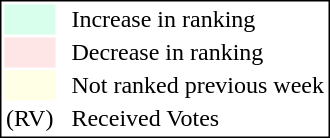<table style="border:1px solid black;">
<tr>
<td style="background:#D8FFEB; width:20px;"></td>
<td> </td>
<td>Increase in ranking</td>
</tr>
<tr>
<td style="background:#FFE6E6; width:20px;"></td>
<td> </td>
<td>Decrease in ranking</td>
</tr>
<tr>
<td style="background:#FFFFE6; width:20px;"></td>
<td> </td>
<td>Not ranked previous week</td>
</tr>
<tr>
<td>(RV)</td>
<td> </td>
<td>Received Votes</td>
</tr>
</table>
